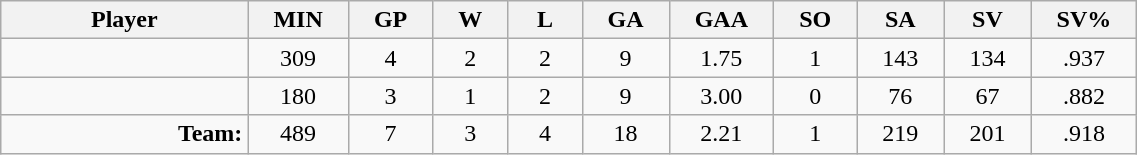<table class="wikitable sortable" width="60%">
<tr>
<th bgcolor="#DDDDFF" width="10%">Player</th>
<th width="3%" bgcolor="#DDDDFF" title="Minutes played">MIN</th>
<th width="3%" bgcolor="#DDDDFF" title="Games played in">GP</th>
<th width="3%" bgcolor="#DDDDFF" title="Games played in">W</th>
<th width="3%" bgcolor="#DDDDFF"title="Games played in">L</th>
<th width="3%" bgcolor="#DDDDFF" title="Goals against">GA</th>
<th width="3%" bgcolor="#DDDDFF" title="Goals against average">GAA</th>
<th width="3%" bgcolor="#DDDDFF" title="Shut-outs">SO</th>
<th width="3%" bgcolor="#DDDDFF" title="Shots against">SA</th>
<th width="3%" bgcolor="#DDDDFF" title="Shots saved">SV</th>
<th width="3%" bgcolor="#DDDDFF" title="Save percentage">SV%</th>
</tr>
<tr align="center">
<td align="right"></td>
<td>309</td>
<td>4</td>
<td>2</td>
<td>2</td>
<td>9</td>
<td>1.75</td>
<td>1</td>
<td>143</td>
<td>134</td>
<td>.937</td>
</tr>
<tr align="center">
<td align="right"></td>
<td>180</td>
<td>3</td>
<td>1</td>
<td>2</td>
<td>9</td>
<td>3.00</td>
<td>0</td>
<td>76</td>
<td>67</td>
<td>.882</td>
</tr>
<tr align="center">
<td align="right"><strong>Team:</strong></td>
<td>489</td>
<td>7</td>
<td>3</td>
<td>4</td>
<td>18</td>
<td>2.21</td>
<td>1</td>
<td>219</td>
<td>201</td>
<td>.918</td>
</tr>
</table>
